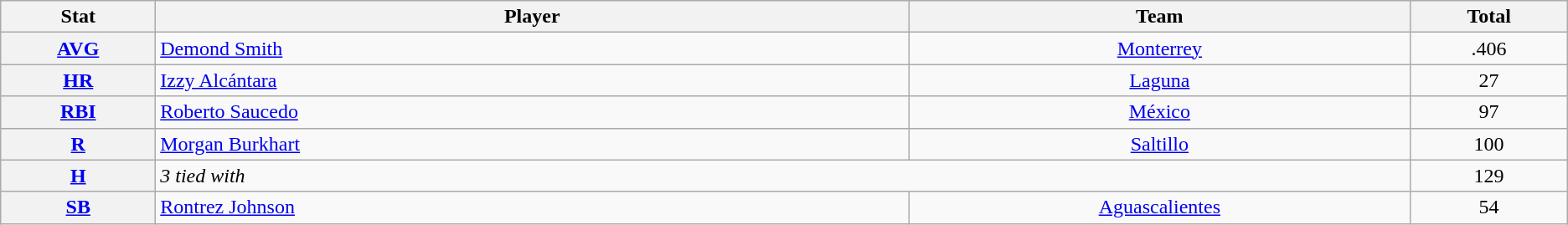<table class="wikitable" style="text-align:center;">
<tr>
<th scope="col" width="3%">Stat</th>
<th scope="col" width="15%">Player</th>
<th scope="col" width="10%">Team</th>
<th scope="col" width="3%">Total</th>
</tr>
<tr>
<th scope="row" style="text-align:center;"><a href='#'>AVG</a></th>
<td align=left> <a href='#'>Demond Smith</a></td>
<td><a href='#'>Monterrey</a></td>
<td>.406</td>
</tr>
<tr>
<th scope="row" style="text-align:center;"><a href='#'>HR</a></th>
<td align=left> <a href='#'>Izzy Alcántara</a></td>
<td><a href='#'>Laguna</a></td>
<td>27</td>
</tr>
<tr>
<th scope="row" style="text-align:center;"><a href='#'>RBI</a></th>
<td align=left> <a href='#'>Roberto Saucedo</a></td>
<td><a href='#'>México</a></td>
<td>97</td>
</tr>
<tr>
<th scope="row" style="text-align:center;"><a href='#'>R</a></th>
<td align=left> <a href='#'>Morgan Burkhart</a></td>
<td><a href='#'>Saltillo</a></td>
<td>100</td>
</tr>
<tr>
<th scope="row" style="text-align:center;"><a href='#'>H</a></th>
<td align=left colspan=2><em>3 tied with</em></td>
<td>129</td>
</tr>
<tr>
<th scope="row" style="text-align:center;"><a href='#'>SB</a></th>
<td align=left> <a href='#'>Rontrez Johnson</a></td>
<td><a href='#'>Aguascalientes</a></td>
<td>54</td>
</tr>
</table>
